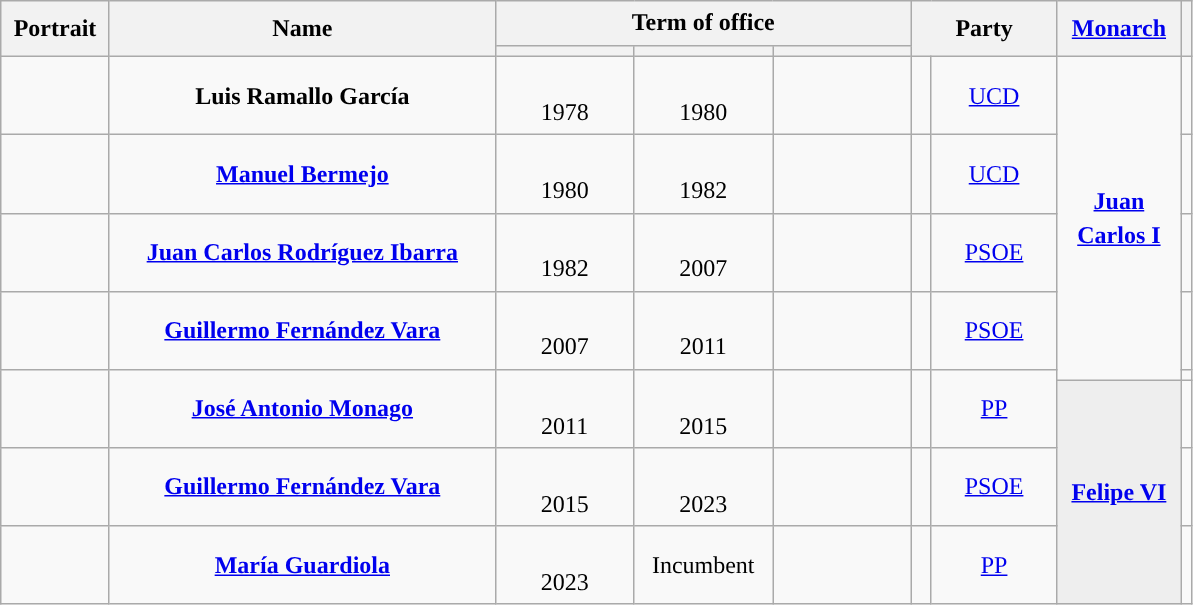<table class="wikitable" style="line-height:1.4em; text-align:center; border:1px #aaf solid;">
<tr>
<th rowspan="2" width="65">Portrait</th>
<th rowspan="2" width="250">Name<br></th>
<th colspan="3">Term of office</th>
<th rowspan="2" colspan="2" width="90">Party</th>
<th rowspan="2" width="75"><a href='#'>Monarch</a><br></th>
<th rowspan="2"></th>
</tr>
<tr>
<th width="85"></th>
<th width="85"></th>
<th width="85"></th>
</tr>
<tr>
<td></td>
<td><strong>Luis Ramallo García</strong><br></td>
<td><br>1978</td>
<td><br>1980</td>
<td></td>
<td style="background:"></td>
<td><a href='#'>UCD</a></td>
<td rowspan="5"><br><strong><a href='#'>Juan Carlos I</a></strong><br><br></td>
<td></td>
</tr>
<tr>
<td></td>
<td><strong><a href='#'>Manuel Bermejo</a></strong><br></td>
<td class="nowrap"><br>1980</td>
<td class="nowrap"><br>1982</td>
<td style="font-size:95%;"></td>
<td style="background:"></td>
<td><a href='#'>UCD</a></td>
<td></td>
</tr>
<tr>
<td></td>
<td><strong><a href='#'>Juan Carlos Rodríguez Ibarra</a></strong><br></td>
<td class="nowrap"><br>1982</td>
<td class="nowrap"><br>2007</td>
<td style="font-size:95%;"></td>
<td style="background:"></td>
<td><a href='#'>PSOE</a></td>
<td></td>
</tr>
<tr>
<td></td>
<td><strong><a href='#'>Guillermo Fernández Vara</a></strong><br></td>
<td class="nowrap"><br>2007</td>
<td class="nowrap"><br>2011</td>
<td style="font-size:95%;"></td>
<td style="background:"></td>
<td><a href='#'>PSOE</a></td>
<td></td>
</tr>
<tr>
<td rowspan="2"></td>
<td rowspan="2"><strong><a href='#'>José Antonio Monago</a></strong><br></td>
<td rowspan="2"><br>2011</td>
<td rowspan="2"><br>2015</td>
<td rowspan="2"></td>
<td rowspan="2" style="background:"></td>
<td rowspan="2"><a href='#'>PP</a></td>
<td></td>
</tr>
<tr>
<td scope="row" style="text-align:center;" rowspan="3" bgcolor="#EEEEEE"><br><strong><a href='#'>Felipe VI</a></strong><br><br></td>
<td></td>
</tr>
<tr>
<td></td>
<td><strong><a href='#'>Guillermo Fernández Vara</a></strong><br></td>
<td class="nowrap"><br>2015</td>
<td class="nowrap"><br>2023</td>
<td style="font-size:95%;"></td>
<td style="background:"></td>
<td><a href='#'>PSOE</a></td>
<td></td>
</tr>
<tr>
<td></td>
<td><strong><a href='#'>María Guardiola</a></strong><br></td>
<td><br>2023</td>
<td>Incumbent</td>
<td></td>
<td style="background:"></td>
<td><a href='#'>PP</a></td>
<td></td>
</tr>
</table>
